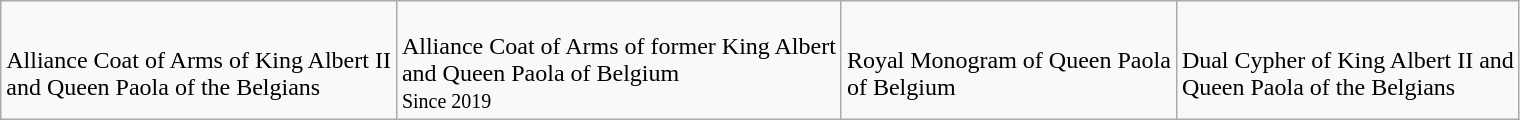<table class="wikitable">
<tr>
<td><br>Alliance Coat of Arms of King Albert II<br> and Queen Paola of the Belgians</td>
<td><br>Alliance Coat of Arms of former King Albert<br> and Queen Paola of Belgium<br><small>Since 2019</small></td>
<td><br>Royal Monogram of Queen Paola<br> of Belgium</td>
<td><br>Dual Cypher of King Albert II and <br>Queen Paola of the Belgians</td>
</tr>
</table>
